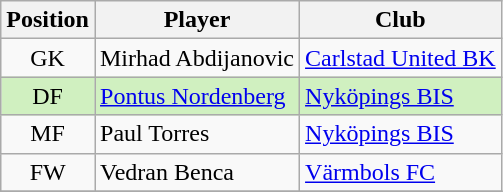<table class="wikitable" style="text-align:center; float: left; margin-right:1em;">
<tr>
<th>Position</th>
<th>Player</th>
<th>Club</th>
</tr>
<tr>
<td>GK</td>
<td align="left"> Mirhad Abdijanovic</td>
<td align="left"><a href='#'>Carlstad United BK</a></td>
</tr>
<tr bgcolor=#D0F0C0>
<td>DF</td>
<td align="left"> <a href='#'>Pontus Nordenberg</a></td>
<td align="left"><a href='#'>Nyköpings BIS</a></td>
</tr>
<tr>
<td>MF</td>
<td align="left"> Paul Torres</td>
<td align="left"><a href='#'>Nyköpings BIS</a></td>
</tr>
<tr>
<td>FW</td>
<td align="left"> Vedran Benca</td>
<td align="left"><a href='#'>Värmbols FC</a></td>
</tr>
<tr>
</tr>
</table>
